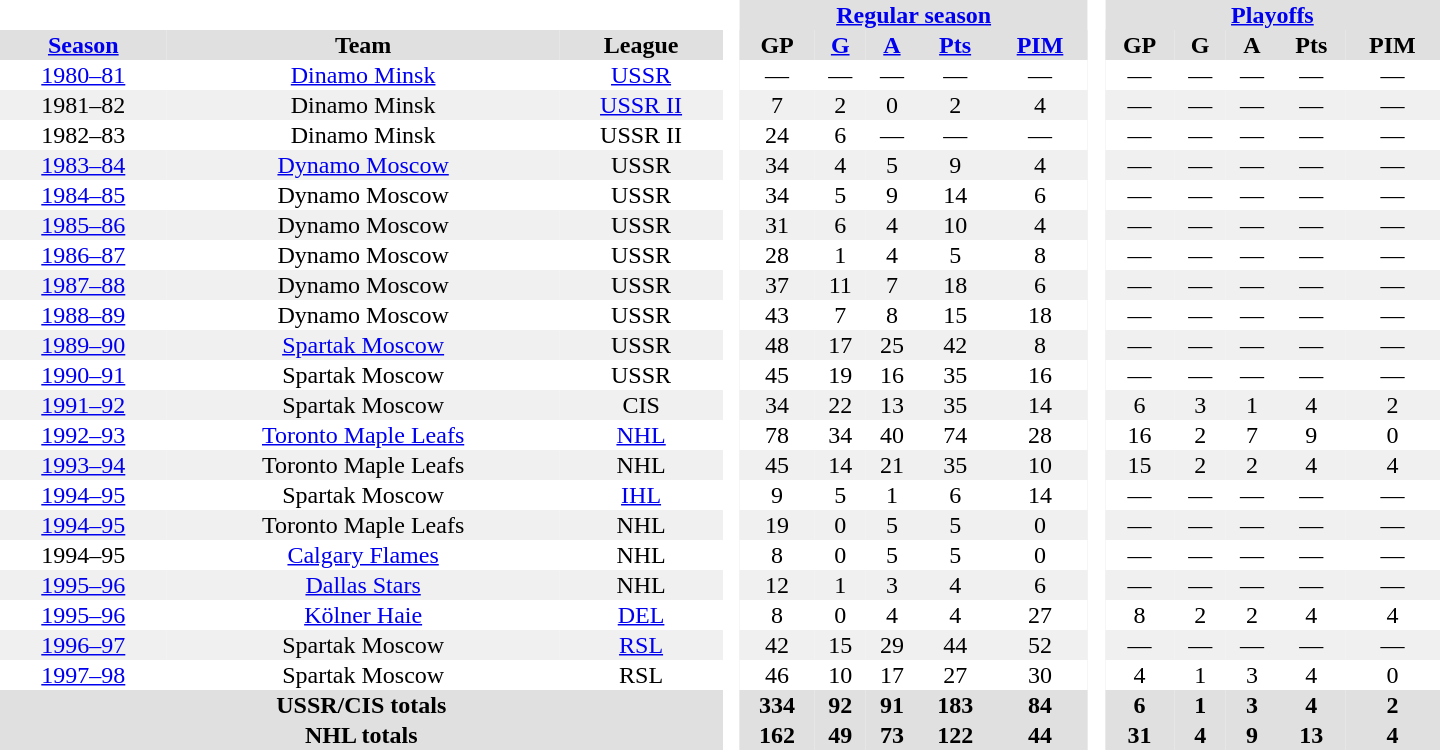<table border="0" cellpadding="1" cellspacing="0" style="text-align:center; width:60em">
<tr bgcolor="#e0e0e0">
<th colspan="3" bgcolor="#ffffff"> </th>
<th rowspan="99" bgcolor="#ffffff"> </th>
<th colspan="5"><a href='#'>Regular season</a></th>
<th rowspan="99" bgcolor="#ffffff"> </th>
<th colspan="5"><a href='#'>Playoffs</a></th>
</tr>
<tr bgcolor="#e0e0e0">
<th><a href='#'>Season</a></th>
<th>Team</th>
<th>League</th>
<th>GP</th>
<th><a href='#'>G</a></th>
<th><a href='#'>A</a></th>
<th><a href='#'>Pts</a></th>
<th><a href='#'>PIM</a></th>
<th>GP</th>
<th>G</th>
<th>A</th>
<th>Pts</th>
<th>PIM</th>
</tr>
<tr>
<td><a href='#'>1980–81</a></td>
<td><a href='#'>Dinamo Minsk</a></td>
<td><a href='#'>USSR</a></td>
<td>—</td>
<td>—</td>
<td>—</td>
<td>—</td>
<td>—</td>
<td>—</td>
<td>—</td>
<td>—</td>
<td>—</td>
<td>—</td>
</tr>
<tr bgcolor="#f0f0f0">
<td>1981–82</td>
<td>Dinamo Minsk</td>
<td><a href='#'>USSR II</a></td>
<td>7</td>
<td>2</td>
<td>0</td>
<td>2</td>
<td>4</td>
<td>—</td>
<td>—</td>
<td>—</td>
<td>—</td>
<td>—</td>
</tr>
<tr>
<td>1982–83</td>
<td>Dinamo Minsk</td>
<td>USSR II</td>
<td>24</td>
<td>6</td>
<td>—</td>
<td>—</td>
<td>—</td>
<td>—</td>
<td>—</td>
<td>—</td>
<td>—</td>
<td>—</td>
</tr>
<tr bgcolor="#f0f0f0">
<td><a href='#'>1983–84</a></td>
<td><a href='#'>Dynamo Moscow</a></td>
<td>USSR</td>
<td>34</td>
<td>4</td>
<td>5</td>
<td>9</td>
<td>4</td>
<td>—</td>
<td>—</td>
<td>—</td>
<td>—</td>
<td>—</td>
</tr>
<tr>
<td><a href='#'>1984–85</a></td>
<td>Dynamo Moscow</td>
<td>USSR</td>
<td>34</td>
<td>5</td>
<td>9</td>
<td>14</td>
<td>6</td>
<td>—</td>
<td>—</td>
<td>—</td>
<td>—</td>
<td>—</td>
</tr>
<tr bgcolor="#f0f0f0">
<td><a href='#'>1985–86</a></td>
<td>Dynamo Moscow</td>
<td>USSR</td>
<td>31</td>
<td>6</td>
<td>4</td>
<td>10</td>
<td>4</td>
<td>—</td>
<td>—</td>
<td>—</td>
<td>—</td>
<td>—</td>
</tr>
<tr>
<td><a href='#'>1986–87</a></td>
<td>Dynamo Moscow</td>
<td>USSR</td>
<td>28</td>
<td>1</td>
<td>4</td>
<td>5</td>
<td>8</td>
<td>—</td>
<td>—</td>
<td>—</td>
<td>—</td>
<td>—</td>
</tr>
<tr bgcolor="#f0f0f0">
<td><a href='#'>1987–88</a></td>
<td>Dynamo Moscow</td>
<td>USSR</td>
<td>37</td>
<td>11</td>
<td>7</td>
<td>18</td>
<td>6</td>
<td>—</td>
<td>—</td>
<td>—</td>
<td>—</td>
<td>—</td>
</tr>
<tr>
<td><a href='#'>1988–89</a></td>
<td>Dynamo Moscow</td>
<td>USSR</td>
<td>43</td>
<td>7</td>
<td>8</td>
<td>15</td>
<td>18</td>
<td>—</td>
<td>—</td>
<td>—</td>
<td>—</td>
<td>—</td>
</tr>
<tr bgcolor="#f0f0f0">
<td><a href='#'>1989–90</a></td>
<td><a href='#'>Spartak Moscow</a></td>
<td>USSR</td>
<td>48</td>
<td>17</td>
<td>25</td>
<td>42</td>
<td>8</td>
<td>—</td>
<td>—</td>
<td>—</td>
<td>—</td>
<td>—</td>
</tr>
<tr>
<td><a href='#'>1990–91</a></td>
<td>Spartak Moscow</td>
<td>USSR</td>
<td>45</td>
<td>19</td>
<td>16</td>
<td>35</td>
<td>16</td>
<td>—</td>
<td>—</td>
<td>—</td>
<td>—</td>
<td>—</td>
</tr>
<tr bgcolor="#f0f0f0">
<td><a href='#'>1991–92</a></td>
<td>Spartak Moscow</td>
<td>CIS</td>
<td>34</td>
<td>22</td>
<td>13</td>
<td>35</td>
<td>14</td>
<td>6</td>
<td>3</td>
<td>1</td>
<td>4</td>
<td>2</td>
</tr>
<tr>
<td><a href='#'>1992–93</a></td>
<td><a href='#'>Toronto Maple Leafs</a></td>
<td><a href='#'>NHL</a></td>
<td>78</td>
<td>34</td>
<td>40</td>
<td>74</td>
<td>28</td>
<td>16</td>
<td>2</td>
<td>7</td>
<td>9</td>
<td>0</td>
</tr>
<tr bgcolor="#f0f0f0">
<td><a href='#'>1993–94</a></td>
<td>Toronto Maple Leafs</td>
<td>NHL</td>
<td>45</td>
<td>14</td>
<td>21</td>
<td>35</td>
<td>10</td>
<td>15</td>
<td>2</td>
<td>2</td>
<td>4</td>
<td>4</td>
</tr>
<tr>
<td><a href='#'>1994–95</a></td>
<td>Spartak Moscow</td>
<td><a href='#'>IHL</a></td>
<td>9</td>
<td>5</td>
<td>1</td>
<td>6</td>
<td>14</td>
<td>—</td>
<td>—</td>
<td>—</td>
<td>—</td>
<td>—</td>
</tr>
<tr bgcolor="#f0f0f0">
<td><a href='#'>1994–95</a></td>
<td>Toronto Maple Leafs</td>
<td>NHL</td>
<td>19</td>
<td>0</td>
<td>5</td>
<td>5</td>
<td>0</td>
<td>—</td>
<td>—</td>
<td>—</td>
<td>—</td>
<td>—</td>
</tr>
<tr>
<td>1994–95</td>
<td><a href='#'>Calgary Flames</a></td>
<td>NHL</td>
<td>8</td>
<td>0</td>
<td>5</td>
<td>5</td>
<td>0</td>
<td>—</td>
<td>—</td>
<td>—</td>
<td>—</td>
<td>—</td>
</tr>
<tr bgcolor="#f0f0f0">
<td><a href='#'>1995–96</a></td>
<td><a href='#'>Dallas Stars</a></td>
<td>NHL</td>
<td>12</td>
<td>1</td>
<td>3</td>
<td>4</td>
<td>6</td>
<td>—</td>
<td>—</td>
<td>—</td>
<td>—</td>
<td>—</td>
</tr>
<tr>
<td><a href='#'>1995–96</a></td>
<td><a href='#'>Kölner Haie</a></td>
<td><a href='#'>DEL</a></td>
<td>8</td>
<td>0</td>
<td>4</td>
<td>4</td>
<td>27</td>
<td>8</td>
<td>2</td>
<td>2</td>
<td>4</td>
<td>4</td>
</tr>
<tr bgcolor="#f0f0f0">
<td><a href='#'>1996–97</a></td>
<td>Spartak Moscow</td>
<td><a href='#'>RSL</a></td>
<td>42</td>
<td>15</td>
<td>29</td>
<td>44</td>
<td>52</td>
<td>—</td>
<td>—</td>
<td>—</td>
<td>—</td>
<td>—</td>
</tr>
<tr>
<td><a href='#'>1997–98</a></td>
<td>Spartak Moscow</td>
<td>RSL</td>
<td>46</td>
<td>10</td>
<td>17</td>
<td>27</td>
<td>30</td>
<td>4</td>
<td>1</td>
<td>3</td>
<td>4</td>
<td>0</td>
</tr>
<tr bgcolor="#e0e0e0">
<th colspan="3">USSR/CIS totals</th>
<th>334</th>
<th>92</th>
<th>91</th>
<th>183</th>
<th>84</th>
<th>6</th>
<th>1</th>
<th>3</th>
<th>4</th>
<th>2</th>
</tr>
<tr bgcolor="#e0e0e0">
<th colspan="3">NHL totals</th>
<th>162</th>
<th>49</th>
<th>73</th>
<th>122</th>
<th>44</th>
<th>31</th>
<th>4</th>
<th>9</th>
<th>13</th>
<th>4</th>
</tr>
</table>
